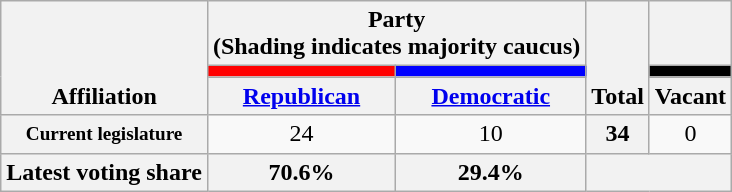<table class=wikitable style="text-align:center">
<tr valign=bottom>
<th rowspan=3>Affiliation</th>
<th colspan=2>Party <div>(Shading indicates majority caucus)</div></th>
<th rowspan=3>Total</th>
<th></th>
</tr>
<tr style="height:5px">
<td style="background: red"></td>
<td style="background: blue"></td>
<td style="background: black"></td>
</tr>
<tr>
<th><a href='#'>Republican</a></th>
<th><a href='#'>Democratic</a></th>
<th>Vacant</th>
</tr>
<tr>
<th style="font-size:80%" nowrap="nowrap">Current legislature</th>
<td>24</td>
<td>10</td>
<th>34</th>
<td>0</td>
</tr>
<tr>
<th>Latest voting share</th>
<th>70.6%</th>
<th>29.4%</th>
<th colspan=2></th>
</tr>
</table>
